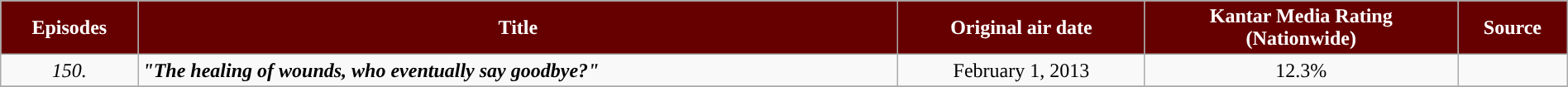<table class="wikitable" style="text-align:center; font-size:100%; line-height:18px;" width="100%">
<tr style="color:black;">
<th style="background:#660000; color:#ffffff">Episodes</th>
<th style="background:#660000; color:#ffffff">Title</th>
<th style="background:#660000; color:#ffffff">Original air date</th>
<th style="background:#660000; color:#ffffff">Kantar Media Rating <br> (Nationwide)</th>
<th style="background:#660000; color:#ffffff">Source</th>
</tr>
<tr style="text-align: center">
<td><em>150.</em></td>
<td align="left"><strong><em>"The healing of wounds, who eventually say goodbye?"</em></strong></td>
<td>February 1, 2013</td>
<td>12.3%</td>
<td></td>
</tr>
<tr>
</tr>
</table>
